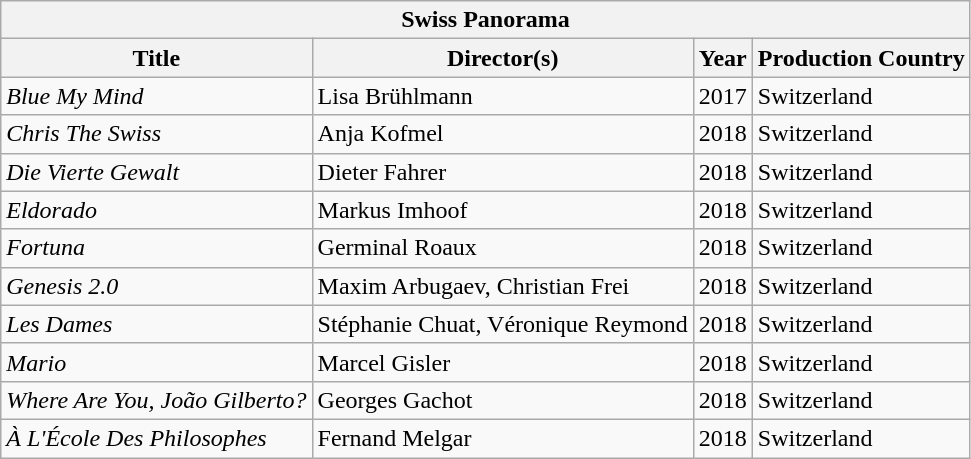<table class="wikitable">
<tr>
<th colspan="4">Swiss Panorama</th>
</tr>
<tr>
<th>Title</th>
<th>Director(s)</th>
<th>Year</th>
<th>Production Country</th>
</tr>
<tr>
<td><em>Blue My Mind</em></td>
<td>Lisa Brühlmann</td>
<td>2017</td>
<td>Switzerland</td>
</tr>
<tr>
<td><em>Chris The Swiss</em></td>
<td>Anja Kofmel</td>
<td>2018</td>
<td>Switzerland</td>
</tr>
<tr>
<td><em>Die Vierte Gewalt</em></td>
<td>Dieter Fahrer</td>
<td>2018</td>
<td>Switzerland</td>
</tr>
<tr>
<td><em>Eldorado</em></td>
<td>Markus Imhoof</td>
<td>2018</td>
<td>Switzerland</td>
</tr>
<tr>
<td><em>Fortuna</em></td>
<td>Germinal Roaux</td>
<td>2018</td>
<td>Switzerland</td>
</tr>
<tr>
<td><em>Genesis 2.0</em></td>
<td>Maxim Arbugaev, Christian Frei</td>
<td>2018</td>
<td>Switzerland</td>
</tr>
<tr>
<td><em>Les Dames</em></td>
<td>Stéphanie Chuat, Véronique Reymond</td>
<td>2018</td>
<td>Switzerland</td>
</tr>
<tr>
<td><em>Mario</em></td>
<td>Marcel Gisler</td>
<td>2018</td>
<td>Switzerland</td>
</tr>
<tr>
<td><em>Where Are You, João Gilberto?</em></td>
<td>Georges Gachot</td>
<td>2018</td>
<td>Switzerland</td>
</tr>
<tr>
<td><em>À L'École Des Philosophes</em></td>
<td>Fernand Melgar</td>
<td>2018</td>
<td>Switzerland</td>
</tr>
</table>
